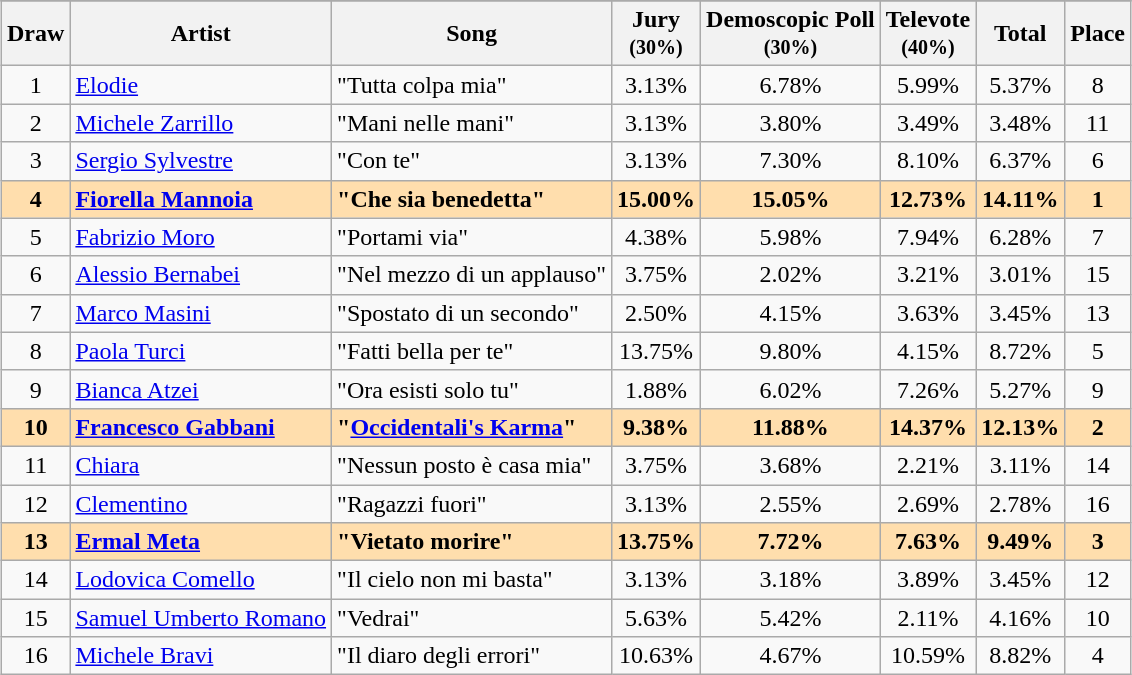<table class="sortable wikitable" style="margin: 1em auto 1em auto; text-align:center">
<tr>
</tr>
<tr>
<th>Draw</th>
<th>Artist</th>
<th>Song</th>
<th>Jury<br><small>(30%)</small></th>
<th>Demoscopic Poll<br><small>(30%)</small></th>
<th>Televote<br><small>(40%)</small></th>
<th>Total</th>
<th>Place</th>
</tr>
<tr>
<td>1</td>
<td align="left"><a href='#'>Elodie</a></td>
<td align="left">"Tutta colpa mia"</td>
<td>3.13%</td>
<td>6.78%</td>
<td>5.99%</td>
<td>5.37%</td>
<td>8</td>
</tr>
<tr>
<td>2</td>
<td align="left"><a href='#'>Michele Zarrillo</a></td>
<td align="left">"Mani nelle mani"</td>
<td>3.13%</td>
<td>3.80%</td>
<td>3.49%</td>
<td>3.48%</td>
<td>11</td>
</tr>
<tr>
<td>3</td>
<td align="left"><a href='#'>Sergio Sylvestre</a></td>
<td align="left">"Con te"</td>
<td>3.13%</td>
<td>7.30%</td>
<td>8.10%</td>
<td>6.37%</td>
<td>6</td>
</tr>
<tr style="font-weight:bold; background:navajowhite;">
<td>4</td>
<td align="left"><a href='#'>Fiorella Mannoia</a></td>
<td align="left">"Che sia benedetta"</td>
<td>15.00%</td>
<td>15.05%</td>
<td>12.73%</td>
<td>14.11%</td>
<td>1</td>
</tr>
<tr>
<td>5</td>
<td align="left"><a href='#'>Fabrizio Moro</a></td>
<td align="left">"Portami via"</td>
<td>4.38%</td>
<td>5.98%</td>
<td>7.94%</td>
<td>6.28%</td>
<td>7</td>
</tr>
<tr>
<td>6</td>
<td align="left"><a href='#'>Alessio Bernabei</a></td>
<td align="left">"Nel mezzo di un applauso"</td>
<td>3.75%</td>
<td>2.02%</td>
<td>3.21%</td>
<td>3.01%</td>
<td>15</td>
</tr>
<tr>
<td>7</td>
<td align="left"><a href='#'>Marco Masini</a></td>
<td align="left">"Spostato di un secondo"</td>
<td>2.50%</td>
<td>4.15%</td>
<td>3.63%</td>
<td>3.45%</td>
<td>13</td>
</tr>
<tr>
<td>8</td>
<td align="left"><a href='#'>Paola Turci</a></td>
<td align="left">"Fatti bella per te"</td>
<td>13.75%</td>
<td>9.80%</td>
<td>4.15%</td>
<td>8.72%</td>
<td>5</td>
</tr>
<tr>
<td>9</td>
<td align="left"><a href='#'>Bianca Atzei</a></td>
<td align="left">"Ora esisti solo tu"</td>
<td>1.88%</td>
<td>6.02%</td>
<td>7.26%</td>
<td>5.27%</td>
<td>9</td>
</tr>
<tr style="font-weight:bold; background:navajowhite;">
<td>10</td>
<td align="left"><a href='#'>Francesco Gabbani</a></td>
<td align="left">"<a href='#'>Occidentali's Karma</a>"</td>
<td>9.38%</td>
<td>11.88%</td>
<td>14.37%</td>
<td>12.13%</td>
<td>2</td>
</tr>
<tr>
<td>11</td>
<td align="left"><a href='#'>Chiara</a></td>
<td align="left">"Nessun posto è casa mia"</td>
<td>3.75%</td>
<td>3.68%</td>
<td>2.21%</td>
<td>3.11%</td>
<td>14</td>
</tr>
<tr>
<td>12</td>
<td align="left"><a href='#'>Clementino</a></td>
<td align="left">"Ragazzi fuori"</td>
<td>3.13%</td>
<td>2.55%</td>
<td>2.69%</td>
<td>2.78%</td>
<td>16</td>
</tr>
<tr style="font-weight:bold; background:navajowhite;">
<td>13</td>
<td align="left"><a href='#'>Ermal Meta</a></td>
<td align="left">"Vietato morire"</td>
<td>13.75%</td>
<td>7.72%</td>
<td>7.63%</td>
<td>9.49%</td>
<td>3</td>
</tr>
<tr>
<td>14</td>
<td align="left"><a href='#'>Lodovica Comello</a></td>
<td align="left">"Il cielo non mi basta"</td>
<td>3.13%</td>
<td>3.18%</td>
<td>3.89%</td>
<td>3.45%</td>
<td>12</td>
</tr>
<tr>
<td>15</td>
<td align="left"><a href='#'>Samuel Umberto Romano</a></td>
<td align="left">"Vedrai"</td>
<td>5.63%</td>
<td>5.42%</td>
<td>2.11%</td>
<td>4.16%</td>
<td>10</td>
</tr>
<tr>
<td>16</td>
<td align="left"><a href='#'>Michele Bravi</a></td>
<td align="left">"Il diaro degli errori"</td>
<td>10.63%</td>
<td>4.67%</td>
<td>10.59%</td>
<td>8.82%</td>
<td>4</td>
</tr>
</table>
